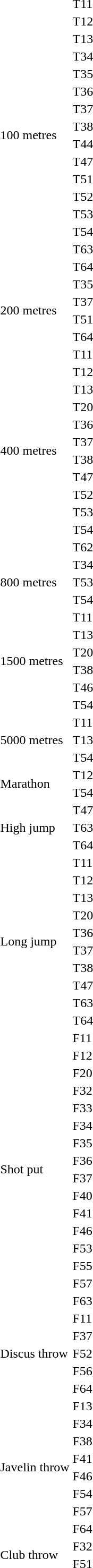<table>
<tr>
<td rowspan="16">100 metres<br></td>
<td>T11</td>
<td></td>
<td></td>
<td></td>
</tr>
<tr>
<td>T12</td>
<td></td>
<td></td>
<td></td>
</tr>
<tr>
<td>T13</td>
<td></td>
<td></td>
<td></td>
</tr>
<tr>
<td>T34</td>
<td></td>
<td></td>
<td></td>
</tr>
<tr>
<td>T35</td>
<td></td>
<td></td>
<td></td>
</tr>
<tr>
<td>T36</td>
<td></td>
<td></td>
<td></td>
</tr>
<tr>
<td>T37</td>
<td></td>
<td></td>
<td></td>
</tr>
<tr>
<td>T38</td>
<td></td>
<td></td>
<td></td>
</tr>
<tr>
<td>T44</td>
<td></td>
<td></td>
<td></td>
</tr>
<tr>
<td>T47</td>
<td></td>
<td></td>
<td></td>
</tr>
<tr>
<td>T51</td>
<td></td>
<td></td>
<td></td>
</tr>
<tr>
<td>T52</td>
<td></td>
<td></td>
<td></td>
</tr>
<tr>
<td>T53</td>
<td></td>
<td></td>
<td></td>
</tr>
<tr>
<td>T54</td>
<td></td>
<td></td>
<td></td>
</tr>
<tr>
<td>T63</td>
<td></td>
<td></td>
<td></td>
</tr>
<tr>
<td>T64</td>
<td></td>
<td></td>
<td></td>
</tr>
<tr>
<td rowspan="4">200 metres<br></td>
<td>T35</td>
<td></td>
<td></td>
<td></td>
</tr>
<tr>
<td>T37</td>
<td></td>
<td></td>
<td></td>
</tr>
<tr>
<td>T51</td>
<td></td>
<td></td>
<td></td>
</tr>
<tr>
<td>T64</td>
<td></td>
<td></td>
<td></td>
</tr>
<tr>
<td rowspan="12">400 metres<br></td>
<td>T11</td>
<td></td>
<td></td>
<td></td>
</tr>
<tr>
<td>T12</td>
<td></td>
<td></td>
<td></td>
</tr>
<tr>
<td>T13</td>
<td></td>
<td></td>
<td></td>
</tr>
<tr>
<td>T20</td>
<td></td>
<td></td>
<td></td>
</tr>
<tr>
<td>T36</td>
<td></td>
<td></td>
<td></td>
</tr>
<tr>
<td>T37</td>
<td></td>
<td></td>
<td></td>
</tr>
<tr>
<td>T38</td>
<td></td>
<td></td>
<td></td>
</tr>
<tr>
<td>T47</td>
<td></td>
<td></td>
<td></td>
</tr>
<tr>
<td>T52</td>
<td></td>
<td></td>
<td></td>
</tr>
<tr>
<td>T53</td>
<td></td>
<td></td>
<td></td>
</tr>
<tr>
<td>T54</td>
<td></td>
<td></td>
<td></td>
</tr>
<tr>
<td>T62</td>
<td></td>
<td></td>
<td></td>
</tr>
<tr>
<td rowspan="3">800 metres<br></td>
<td>T34</td>
<td></td>
<td></td>
<td></td>
</tr>
<tr>
<td>T53</td>
<td></td>
<td></td>
<td></td>
</tr>
<tr>
<td>T54</td>
<td></td>
<td></td>
<td></td>
</tr>
<tr>
<td rowspan="6">1500 metres<br></td>
<td>T11</td>
<td></td>
<td></td>
<td></td>
</tr>
<tr>
<td>T13</td>
<td></td>
<td></td>
<td></td>
</tr>
<tr>
<td>T20</td>
<td></td>
<td></td>
<td></td>
</tr>
<tr>
<td>T38</td>
<td></td>
<td></td>
<td></td>
</tr>
<tr>
<td>T46</td>
<td></td>
<td></td>
<td></td>
</tr>
<tr>
<td>T54</td>
<td></td>
<td></td>
<td></td>
</tr>
<tr>
<td rowspan="3">5000 metres<br></td>
<td>T11</td>
<td></td>
<td></td>
<td></td>
</tr>
<tr>
<td>T13</td>
<td></td>
<td></td>
<td></td>
</tr>
<tr>
<td>T54</td>
<td></td>
<td></td>
<td></td>
</tr>
<tr>
<td rowspan="2">Marathon<br></td>
<td>T12</td>
<td></td>
<td></td>
<td></td>
</tr>
<tr>
<td>T54</td>
<td></td>
<td></td>
<td></td>
</tr>
<tr>
<td rowspan="4">High jump<br></td>
<td>T47</td>
<td></td>
<td></td>
<td></td>
</tr>
<tr>
<td>T63</td>
<td></td>
<td></td>
<td></td>
</tr>
<tr>
<td rowspan=2>T64</td>
<td rowspan=2></td>
<td rowspan=2></td>
<td></td>
</tr>
<tr>
<td></td>
</tr>
<tr>
<td rowspan="10">Long jump<br></td>
<td>T11</td>
<td></td>
<td></td>
<td></td>
</tr>
<tr>
<td>T12</td>
<td></td>
<td></td>
<td></td>
</tr>
<tr>
<td>T13</td>
<td></td>
<td></td>
<td></td>
</tr>
<tr>
<td>T20</td>
<td></td>
<td></td>
<td></td>
</tr>
<tr>
<td>T36</td>
<td></td>
<td></td>
<td></td>
</tr>
<tr>
<td>T37</td>
<td></td>
<td></td>
<td></td>
</tr>
<tr>
<td>T38</td>
<td></td>
<td></td>
<td></td>
</tr>
<tr>
<td>T47</td>
<td></td>
<td></td>
<td></td>
</tr>
<tr>
<td>T63</td>
<td></td>
<td></td>
<td></td>
</tr>
<tr>
<td>T64</td>
<td></td>
<td></td>
<td></td>
</tr>
<tr>
<td rowspan="17">Shot put<br></td>
<td>F11</td>
<td></td>
<td></td>
<td></td>
</tr>
<tr>
<td>F12</td>
<td></td>
<td></td>
<td></td>
</tr>
<tr>
<td>F20</td>
<td></td>
<td></td>
<td></td>
</tr>
<tr>
<td>F32</td>
<td></td>
<td></td>
<td></td>
</tr>
<tr>
<td>F33</td>
<td></td>
<td></td>
<td></td>
</tr>
<tr>
<td>F34</td>
<td></td>
<td></td>
<td></td>
</tr>
<tr>
<td>F35</td>
<td></td>
<td></td>
<td></td>
</tr>
<tr>
<td>F36</td>
<td></td>
<td></td>
<td></td>
</tr>
<tr>
<td>F37</td>
<td></td>
<td></td>
<td></td>
</tr>
<tr>
<td>F40</td>
<td></td>
<td></td>
<td></td>
</tr>
<tr>
<td>F41</td>
<td></td>
<td></td>
<td></td>
</tr>
<tr>
<td>F46</td>
<td></td>
<td></td>
<td></td>
</tr>
<tr>
<td>F53</td>
<td></td>
<td></td>
<td></td>
</tr>
<tr>
<td rowspan=2>F55</td>
<td rowspan=2></td>
<td></td>
<td rowspan=2></td>
</tr>
<tr>
<td></td>
</tr>
<tr>
<td>F57</td>
<td></td>
<td></td>
<td></td>
</tr>
<tr>
<td>F63</td>
<td></td>
<td></td>
<td></td>
</tr>
<tr>
<td rowspan="5">Discus throw<br></td>
<td>F11</td>
<td></td>
<td></td>
<td></td>
</tr>
<tr>
<td>F37</td>
<td></td>
<td></td>
<td></td>
</tr>
<tr>
<td>F52</td>
<td></td>
<td></td>
<td></td>
</tr>
<tr>
<td>F56</td>
<td></td>
<td></td>
<td></td>
</tr>
<tr>
<td>F64</td>
<td></td>
<td></td>
<td></td>
</tr>
<tr>
<td rowspan="8">Javelin throw<br></td>
<td>F13</td>
<td></td>
<td></td>
<td></td>
</tr>
<tr>
<td>F34</td>
<td></td>
<td></td>
<td></td>
</tr>
<tr>
<td>F38</td>
<td></td>
<td></td>
<td></td>
</tr>
<tr>
<td>F41</td>
<td></td>
<td></td>
<td></td>
</tr>
<tr>
<td>F46</td>
<td></td>
<td></td>
<td></td>
</tr>
<tr>
<td>F54</td>
<td></td>
<td></td>
<td></td>
</tr>
<tr>
<td>F57</td>
<td></td>
<td></td>
<td></td>
</tr>
<tr>
<td>F64</td>
<td></td>
<td></td>
<td></td>
</tr>
<tr>
<td rowspan="2">Club throw<br></td>
<td>F32</td>
<td></td>
<td></td>
<td></td>
</tr>
<tr>
<td>F51</td>
<td></td>
<td></td>
<td></td>
</tr>
</table>
